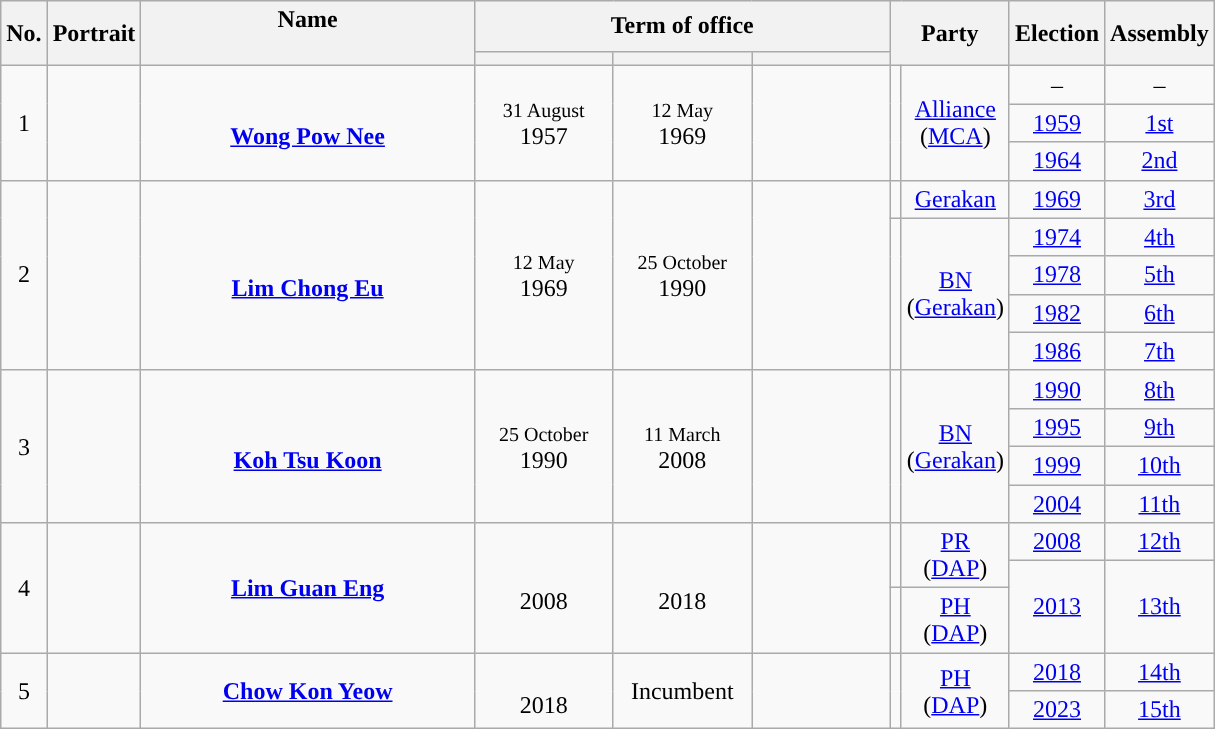<table class="wikitable" style="text-align:center; border:1px #aaf solid;">
<tr>
<th rowspan="2">No.</th>
<th rowspan="2">Portrait</th>
<th rowspan="2" width="215">Name<br><br></th>
<th colspan=3>Term of office</th>
<th colspan="2" rowspan="2">Party</th>
<th rowspan="2">Election</th>
<th rowspan="2">Assembly</th>
</tr>
<tr>
<th width="85"></th>
<th width="85"></th>
<th width="85"></th>
</tr>
<tr>
<td rowspan="3">1</td>
<td rowspan="3"></td>
<td rowspan="3"><br><strong><a href='#'>Wong Pow Nee</a></strong><br></td>
<td rowspan="3"><small>31 August</small><br>1957</td>
<td rowspan="3"><small>12 May</small><br>1969</td>
<td rowspan="3"></td>
<td rowspan="3" style="background:"></td>
<td rowspan="3"><a href='#'>Alliance</a><br>(<a href='#'>MCA</a>)</td>
<td>–</td>
<td>–</td>
</tr>
<tr>
<td><a href='#'>1959</a></td>
<td><a href='#'>1st</a></td>
</tr>
<tr>
<td><a href='#'>1964</a></td>
<td><a href='#'>2nd</a></td>
</tr>
<tr>
<td rowspan="5">2</td>
<td rowspan="5"></td>
<td rowspan="5"><br><strong><a href='#'>Lim Chong Eu</a></strong><br></td>
<td rowspan="5"><small>12 May</small><br>1969</td>
<td rowspan="5"><small>25 October</small><br>1990</td>
<td rowspan="5"></td>
<td style="background:"></td>
<td><a href='#'>Gerakan</a></td>
<td><a href='#'>1969</a></td>
<td><a href='#'>3rd</a></td>
</tr>
<tr>
<td rowspan="4" style="background:"></td>
<td rowspan="4"><a href='#'>BN</a><br>(<a href='#'>Gerakan</a>)</td>
<td><a href='#'>1974</a></td>
<td><a href='#'>4th</a></td>
</tr>
<tr>
<td><a href='#'>1978</a></td>
<td><a href='#'>5th</a></td>
</tr>
<tr>
<td><a href='#'>1982</a></td>
<td><a href='#'>6th</a></td>
</tr>
<tr>
<td><a href='#'>1986</a></td>
<td><a href='#'>7th</a></td>
</tr>
<tr>
<td rowspan="4">3</td>
<td rowspan="4"></td>
<td rowspan="4"><br><strong><a href='#'>Koh Tsu Koon</a></strong><br></td>
<td rowspan="4"><small>25 October</small><br>1990</td>
<td rowspan="4"><small>11 March</small><br>2008</td>
<td rowspan="4"></td>
<td rowspan="4" style="background:"></td>
<td rowspan="4"><a href='#'>BN</a><br>(<a href='#'>Gerakan</a>)</td>
<td><a href='#'>1990</a></td>
<td><a href='#'>8th</a></td>
</tr>
<tr>
<td><a href='#'>1995</a></td>
<td><a href='#'>9th</a></td>
</tr>
<tr>
<td><a href='#'>1999</a></td>
<td><a href='#'>10th</a></td>
</tr>
<tr>
<td><a href='#'>2004</a></td>
<td><a href='#'>11th</a></td>
</tr>
<tr>
<td rowspan="3">4</td>
<td rowspan="3"></td>
<td rowspan="3"><strong><a href='#'>Lim Guan Eng</a></strong><br></td>
<td rowspan="3"><br>2008</td>
<td rowspan="3"><br>2018</td>
<td rowspan="3"></td>
<td rowspan="2" style="background:"></td>
<td rowspan="2"><a href='#'>PR</a><br>(<a href='#'>DAP</a>)</td>
<td><a href='#'>2008</a></td>
<td><a href='#'>12th</a></td>
</tr>
<tr>
<td rowspan="2"><a href='#'>2013</a></td>
<td rowspan="2"><a href='#'>13th</a></td>
</tr>
<tr>
<td style="background:"></td>
<td><a href='#'>PH</a><br>(<a href='#'>DAP</a>)</td>
</tr>
<tr>
<td rowspan="2">5</td>
<td rowspan="2"></td>
<td rowspan="2"><strong><a href='#'>Chow Kon Yeow</a></strong><br></td>
<td rowspan="2"><br>2018</td>
<td rowspan="2">Incumbent</td>
<td rowspan="2"></td>
<td rowspan="2" style="background:"></td>
<td rowspan="2"><a href='#'>PH</a><br>(<a href='#'>DAP</a>)</td>
<td><a href='#'>2018</a></td>
<td><a href='#'>14th</a></td>
</tr>
<tr>
<td><a href='#'>2023</a></td>
<td><a href='#'>15th</a></td>
</tr>
</table>
